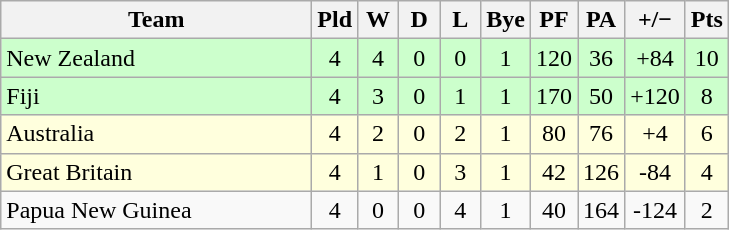<table class="wikitable" style="text-align:center">
<tr>
<th width="200">Team</th>
<th width="20">Pld</th>
<th width="20">W</th>
<th width="20">D</th>
<th width="20">L</th>
<th width="20">Bye</th>
<th width="20">PF</th>
<th width="20">PA</th>
<th width="32">+/−</th>
<th width="20">Pts</th>
</tr>
<tr style="background:#cfc">
<td style="text-align:left;">New Zealand</td>
<td>4</td>
<td>4</td>
<td>0</td>
<td>0</td>
<td>1</td>
<td>120</td>
<td>36</td>
<td>+84</td>
<td>10</td>
</tr>
<tr style="background:#cfc">
<td style="text-align:left;">Fiji</td>
<td>4</td>
<td>3</td>
<td>0</td>
<td>1</td>
<td>1</td>
<td>170</td>
<td>50</td>
<td>+120</td>
<td>8</td>
</tr>
<tr style="background:#FFD">
<td style="text-align:left;">Australia</td>
<td>4</td>
<td>2</td>
<td>0</td>
<td>2</td>
<td>1</td>
<td>80</td>
<td>76</td>
<td>+4</td>
<td>6</td>
</tr>
<tr style="background:#FFD">
<td style="text-align:left;">Great Britain</td>
<td>4</td>
<td>1</td>
<td>0</td>
<td>3</td>
<td>1</td>
<td>42</td>
<td>126</td>
<td>-84</td>
<td>4</td>
</tr>
<tr>
<td style="text-align:left;">Papua New Guinea</td>
<td>4</td>
<td>0</td>
<td>0</td>
<td>4</td>
<td>1</td>
<td>40</td>
<td>164</td>
<td>-124</td>
<td>2</td>
</tr>
</table>
